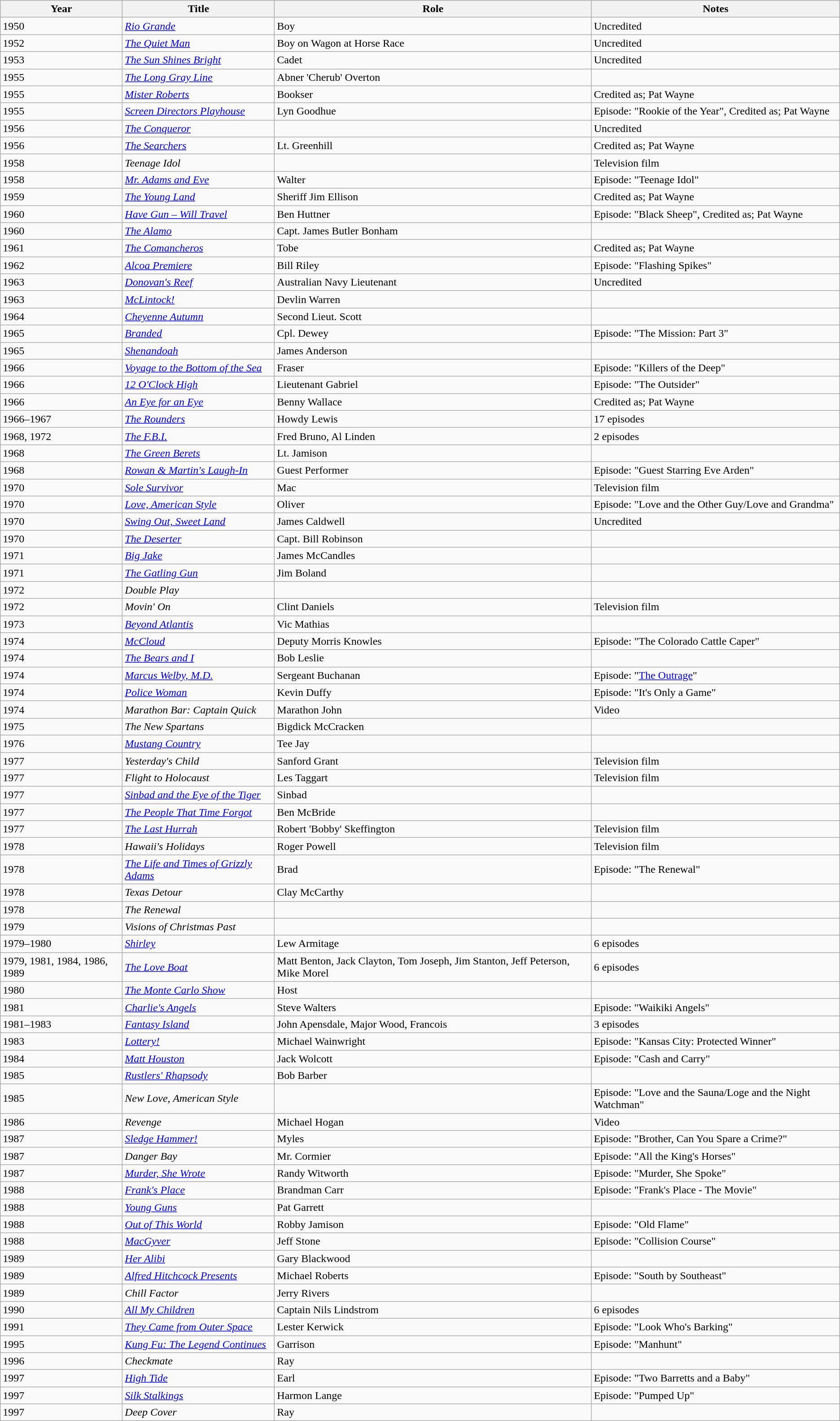<table class="wikitable sortable">
<tr>
<th>Year</th>
<th>Title</th>
<th>Role</th>
<th>Notes</th>
</tr>
<tr>
<td>1950</td>
<td><em><a href='#'>Rio Grande</a></em></td>
<td>Boy</td>
<td>Uncredited</td>
</tr>
<tr>
<td>1952</td>
<td><em><a href='#'>The Quiet Man</a></em></td>
<td>Boy on Wagon at Horse Race</td>
<td>Uncredited</td>
</tr>
<tr>
<td>1953</td>
<td><em><a href='#'>The Sun Shines Bright</a></em></td>
<td>Cadet</td>
<td>Uncredited</td>
</tr>
<tr>
<td>1955</td>
<td><em><a href='#'>The Long Gray Line</a></em></td>
<td>Abner 'Cherub' Overton</td>
<td></td>
</tr>
<tr>
<td>1955</td>
<td><em><a href='#'>Mister Roberts</a></em></td>
<td>Bookser</td>
<td>Credited as; Pat Wayne</td>
</tr>
<tr>
<td>1955</td>
<td><em><a href='#'>Screen Directors Playhouse</a></em></td>
<td>Lyn Goodhue</td>
<td>Episode: "Rookie of the Year", Credited as; Pat Wayne</td>
</tr>
<tr>
<td>1956</td>
<td><em><a href='#'>The Conqueror</a></em></td>
<td></td>
<td>Uncredited</td>
</tr>
<tr>
<td>1956</td>
<td><em><a href='#'>The Searchers</a></em></td>
<td>Lt. Greenhill</td>
<td>Credited as; Pat Wayne</td>
</tr>
<tr>
<td>1958</td>
<td><em>Teenage Idol</em></td>
<td></td>
<td>Television film</td>
</tr>
<tr>
<td>1958</td>
<td><em><a href='#'>Mr. Adams and Eve</a></em></td>
<td>Walter</td>
<td>Episode: "Teenage Idol"</td>
</tr>
<tr>
<td>1959</td>
<td><em><a href='#'>The Young Land</a></em></td>
<td>Sheriff Jim Ellison</td>
<td>Credited as; Pat Wayne</td>
</tr>
<tr>
<td>1960</td>
<td><em><a href='#'>Have Gun – Will Travel</a></em></td>
<td>Ben Huttner</td>
<td>Episode: "Black Sheep", Credited as; Pat Wayne</td>
</tr>
<tr>
<td>1960</td>
<td><em><a href='#'>The Alamo</a></em></td>
<td>Capt. James Butler Bonham</td>
<td></td>
</tr>
<tr>
<td>1961</td>
<td><em><a href='#'>The Comancheros</a></em></td>
<td>Tobe</td>
<td>Credited as; Pat Wayne</td>
</tr>
<tr>
<td>1962</td>
<td><em><a href='#'>Alcoa Premiere</a></em></td>
<td>Bill Riley</td>
<td>Episode: "Flashing Spikes"</td>
</tr>
<tr>
<td>1963</td>
<td><em><a href='#'>Donovan's Reef</a></em></td>
<td>Australian Navy Lieutenant</td>
<td>Uncredited</td>
</tr>
<tr>
<td>1963</td>
<td><em><a href='#'>McLintock!</a></em></td>
<td>Devlin Warren</td>
<td></td>
</tr>
<tr>
<td>1964</td>
<td><em><a href='#'>Cheyenne Autumn</a></em></td>
<td>Second Lieut. Scott</td>
<td></td>
</tr>
<tr>
<td>1965</td>
<td><em><a href='#'>Branded</a></em></td>
<td>Cpl. Dewey</td>
<td>Episode: "The Mission: Part 3"</td>
</tr>
<tr>
<td>1965</td>
<td><em><a href='#'>Shenandoah</a></em></td>
<td>James Anderson</td>
<td></td>
</tr>
<tr>
<td>1966</td>
<td><em><a href='#'>Voyage to the Bottom of the Sea</a></em></td>
<td>Fraser</td>
<td>Episode: "Killers of the Deep"</td>
</tr>
<tr>
<td>1966</td>
<td><em><a href='#'>12 O'Clock High</a></em></td>
<td>Lieutenant Gabriel</td>
<td>Episode: "The Outsider"</td>
</tr>
<tr>
<td>1966</td>
<td><em><a href='#'>An Eye for an Eye</a></em></td>
<td>Benny Wallace</td>
<td>Credited as; Pat Wayne</td>
</tr>
<tr>
<td>1966–1967</td>
<td><em><a href='#'>The Rounders</a></em></td>
<td>Howdy Lewis</td>
<td>17 episodes</td>
</tr>
<tr>
<td>1968, 1972</td>
<td><em><a href='#'>The F.B.I.</a></em></td>
<td>Fred Bruno, Al Linden</td>
<td>2 episodes</td>
</tr>
<tr>
<td>1968</td>
<td><em><a href='#'>The Green Berets</a></em></td>
<td>Lt. Jamison</td>
<td></td>
</tr>
<tr>
<td>1968</td>
<td><em><a href='#'>Rowan & Martin's Laugh-In</a></em></td>
<td>Guest Performer</td>
<td>Episode: "Guest Starring Eve Arden"</td>
</tr>
<tr>
<td>1970</td>
<td><em><a href='#'>Sole Survivor</a></em></td>
<td>Mac</td>
<td>Television film</td>
</tr>
<tr>
<td>1970</td>
<td><em><a href='#'>Love, American Style</a></em></td>
<td>Oliver</td>
<td>Episode: "Love and the Other Guy/Love and Grandma"</td>
</tr>
<tr>
<td>1970</td>
<td><em><a href='#'>Swing Out, Sweet Land</a></em></td>
<td>James Caldwell</td>
<td>Uncredited</td>
</tr>
<tr>
<td>1970</td>
<td><em><a href='#'>The Deserter</a></em></td>
<td>Capt. Bill Robinson</td>
<td></td>
</tr>
<tr>
<td>1971</td>
<td><em><a href='#'>Big Jake</a></em></td>
<td>James McCandles</td>
<td></td>
</tr>
<tr>
<td>1971</td>
<td><em><a href='#'>The Gatling Gun</a></em></td>
<td>Jim Boland</td>
<td></td>
</tr>
<tr>
<td>1972</td>
<td><em>Double Play</em></td>
<td></td>
<td></td>
</tr>
<tr>
<td>1972</td>
<td><em>Movin' On</em></td>
<td>Clint Daniels</td>
<td>Television film</td>
</tr>
<tr>
<td>1973</td>
<td><em><a href='#'>Beyond Atlantis</a></em></td>
<td>Vic Mathias</td>
<td></td>
</tr>
<tr>
<td>1974</td>
<td><em><a href='#'>McCloud</a></em></td>
<td>Deputy Morris Knowles</td>
<td>Episode: "The Colorado Cattle Caper"</td>
</tr>
<tr>
<td>1974</td>
<td><em><a href='#'>The Bears and I</a></em></td>
<td>Bob Leslie</td>
<td></td>
</tr>
<tr>
<td>1974</td>
<td><em><a href='#'>Marcus Welby, M.D.</a></em></td>
<td>Sergeant Buchanan</td>
<td>Episode: "<a href='#'>The Outrage</a>"</td>
</tr>
<tr>
<td>1974</td>
<td><em><a href='#'>Police Woman</a></em></td>
<td>Kevin Duffy</td>
<td>Episode: "It's Only a Game"</td>
</tr>
<tr>
<td>1974</td>
<td><em>Marathon Bar: Captain Quick</em></td>
<td>Marathon John</td>
<td>Video</td>
</tr>
<tr>
<td>1975</td>
<td><em>The New Spartans</em></td>
<td>Bigdick McCracken</td>
<td></td>
</tr>
<tr>
<td>1976</td>
<td><em><a href='#'>Mustang Country</a></em></td>
<td>Tee Jay</td>
<td></td>
</tr>
<tr>
<td>1977</td>
<td><em>Yesterday's Child</em></td>
<td>Sanford Grant</td>
<td>Television film</td>
</tr>
<tr>
<td>1977</td>
<td><em>Flight to Holocaust</em></td>
<td>Les Taggart</td>
<td>Television film</td>
</tr>
<tr>
<td>1977</td>
<td><em><a href='#'>Sinbad and the Eye of the Tiger</a></em></td>
<td>Sinbad</td>
<td></td>
</tr>
<tr>
<td>1977</td>
<td><em><a href='#'>The People That Time Forgot</a></em></td>
<td>Ben McBride</td>
<td></td>
</tr>
<tr>
<td>1977</td>
<td><em><a href='#'>The Last Hurrah</a></em></td>
<td>Robert 'Bobby' Skeffington</td>
<td>Television film</td>
</tr>
<tr>
<td>1978</td>
<td><em>Hawaii's Holidays</em></td>
<td>Roger Powell</td>
<td>Television film</td>
</tr>
<tr>
<td>1978</td>
<td><em><a href='#'>The Life and Times of Grizzly Adams</a></em></td>
<td>Brad</td>
<td>Episode: "The Renewal"</td>
</tr>
<tr>
<td>1978</td>
<td><em>Texas Detour</em></td>
<td>Clay McCarthy</td>
<td></td>
</tr>
<tr>
<td>1978</td>
<td><em>The Renewal</em></td>
<td></td>
<td></td>
</tr>
<tr>
<td>1979</td>
<td><em>Visions of Christmas Past</em></td>
<td></td>
<td></td>
</tr>
<tr>
<td>1979–1980</td>
<td><em><a href='#'>Shirley</a></em></td>
<td>Lew Armitage</td>
<td>6 episodes</td>
</tr>
<tr>
<td>1979, 1981, 1984, 1986, 1989</td>
<td><em><a href='#'>The Love Boat</a></em></td>
<td>Matt Benton, Jack Clayton, Tom Joseph, Jim Stanton, Jeff Peterson, Mike Morel</td>
<td>6 episodes</td>
</tr>
<tr>
<td>1980</td>
<td><em><a href='#'>The Monte Carlo Show</a></em></td>
<td>Host</td>
<td></td>
</tr>
<tr>
<td>1981</td>
<td><em><a href='#'>Charlie's Angels</a></em></td>
<td>Steve Walters</td>
<td>Episode: "Waikiki Angels"</td>
</tr>
<tr>
<td>1981–1983</td>
<td><em><a href='#'>Fantasy Island</a></em></td>
<td>John Apensdale, Major Wood, Francois</td>
<td>3 episodes</td>
</tr>
<tr>
<td>1983</td>
<td><em><a href='#'>Lottery!</a></em></td>
<td>Michael Wainwright</td>
<td>Episode: "Kansas City: Protected Winner"</td>
</tr>
<tr>
<td>1984</td>
<td><em><a href='#'>Matt Houston</a></em></td>
<td>Jack Wolcott</td>
<td>Episode: "Cash and Carry"</td>
</tr>
<tr>
<td>1985</td>
<td><em><a href='#'>Rustlers' Rhapsody</a></em></td>
<td>Bob Barber</td>
<td></td>
</tr>
<tr>
<td>1985</td>
<td><em>New Love, American Style</em></td>
<td></td>
<td>Episode: "Love and the Sauna/Loge and the Night Watchman"</td>
</tr>
<tr>
<td>1986</td>
<td><em>Revenge</em></td>
<td>Michael Hogan</td>
<td>Video</td>
</tr>
<tr>
<td>1987</td>
<td><em><a href='#'>Sledge Hammer!</a></em></td>
<td>Myles</td>
<td>Episode: "Brother, Can You Spare a Crime?"</td>
</tr>
<tr>
<td>1987</td>
<td><em>Danger Bay</em></td>
<td>Mr. Cormier</td>
<td>Episode: "All the King's Horses"</td>
</tr>
<tr>
<td>1987</td>
<td><em><a href='#'>Murder, She Wrote</a></em></td>
<td>Randy Witworth</td>
<td>Episode: "Murder, She Spoke"</td>
</tr>
<tr>
<td>1988</td>
<td><em><a href='#'>Frank's Place</a></em></td>
<td>Brandman Carr</td>
<td>Episode: "Frank's Place - The Movie"</td>
</tr>
<tr>
<td>1988</td>
<td><em><a href='#'>Young Guns</a></em></td>
<td>Pat Garrett</td>
<td></td>
</tr>
<tr>
<td>1988</td>
<td><em><a href='#'>Out of This World</a></em></td>
<td>Robby Jamison</td>
<td>Episode: "Old Flame"</td>
</tr>
<tr>
<td>1988</td>
<td><em><a href='#'>MacGyver</a></em></td>
<td>Jeff Stone</td>
<td>Episode: "Collision Course"</td>
</tr>
<tr>
<td>1989</td>
<td><em><a href='#'>Her Alibi</a></em></td>
<td>Gary Blackwood</td>
<td></td>
</tr>
<tr>
<td>1989</td>
<td><em><a href='#'>Alfred Hitchcock Presents</a></em></td>
<td>Michael Roberts</td>
<td>Episode: "South by Southeast"</td>
</tr>
<tr>
<td>1989</td>
<td><em>Chill Factor</em></td>
<td>Jerry Rivers</td>
<td></td>
</tr>
<tr>
<td>1990</td>
<td><em><a href='#'>All My Children</a></em></td>
<td>Captain Nils Lindstrom</td>
<td>6 episodes</td>
</tr>
<tr>
<td>1991</td>
<td><em><a href='#'>They Came from Outer Space</a></em></td>
<td>Lester Kerwick</td>
<td>Episode: "Look Who's Barking"</td>
</tr>
<tr>
<td>1995</td>
<td><em><a href='#'>Kung Fu: The Legend Continues</a></em></td>
<td>Garrison</td>
<td>Episode: "Manhunt"</td>
</tr>
<tr>
<td>1996</td>
<td><em>Checkmate</em></td>
<td>Ray</td>
<td></td>
</tr>
<tr>
<td>1997</td>
<td><em><a href='#'>High Tide</a></em></td>
<td>Earl</td>
<td>Episode: "Two Barretts and a Baby"</td>
</tr>
<tr>
<td>1997</td>
<td><em><a href='#'>Silk Stalkings</a></em></td>
<td>Harmon Lange</td>
<td>Episode: "Pumped Up"</td>
</tr>
<tr>
<td>1997</td>
<td><em>Deep Cover</em></td>
<td>Ray</td>
<td></td>
</tr>
</table>
